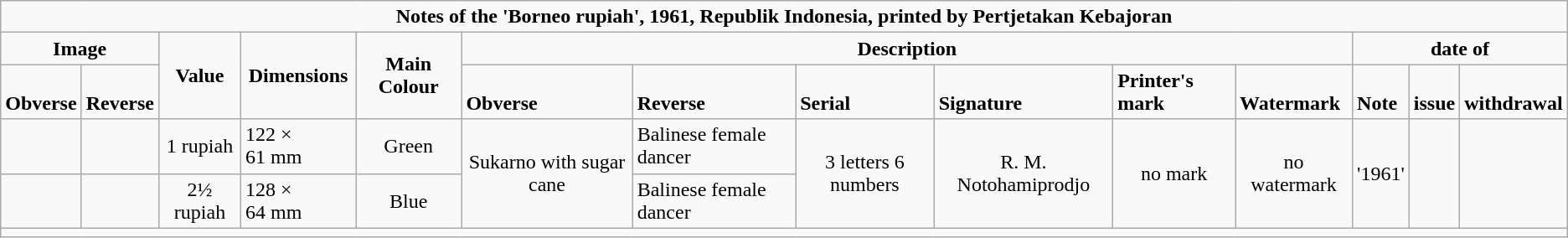<table class="wikitable" >
<tr style="text-align:center; font-weight:bold; vertical-align:bottom;">
<td colspan="14">Notes of the 'Borneo rupiah', 1961, Republik Indonesia, printed by Pertjetakan Kebajoran</td>
</tr>
<tr style="text-align:center; font-weight:bold;">
<td colspan="2"  style="vertical-align:bottom;">Image</td>
<td rowspan="2">Value</td>
<td rowspan="2">Dimensions</td>
<td rowspan="2">Main Colour</td>
<td colspan="6"  style="vertical-align:bottom;">Description</td>
<td colspan="4"  style="vertical-align:bottom;">date of</td>
</tr>
<tr style="vertical-align:bottom; font-weight:bold;">
<td>Obverse</td>
<td>Reverse</td>
<td>Obverse</td>
<td>Reverse</td>
<td>Serial</td>
<td>Signature</td>
<td>Printer's mark</td>
<td>Watermark</td>
<td>Note</td>
<td>issue</td>
<td>withdrawal</td>
</tr>
<tr>
<td style="font-weight:bold; vertical-align:bottom;"></td>
<td style="font-weight:bold; vertical-align:bottom;"></td>
<td style="text-align:center;">1 rupiah</td>
<td>122  × 61 mm</td>
<td style="text-align:center;">Green</td>
<td rowspan="2" style="text-align:center;">Sukarno with sugar cane</td>
<td>Balinese female dancer</td>
<td rowspan="2" style="text-align:center;">3 letters 6 numbers</td>
<td rowspan="2" style="text-align:center;">R. M. Notohamiprodjo</td>
<td rowspan="2" style="text-align:center;">no mark</td>
<td rowspan="2" style="text-align:center;">no watermark</td>
<td rowspan="2" style="text-align:center;">'1961'</td>
<td rowspan="2" style="text-align:center;"></td>
<td rowspan="2" style="text-align:center;"></td>
</tr>
<tr>
<td style="font-weight:bold; vertical-align:bottom;"></td>
<td style="font-weight:bold; vertical-align:bottom;"></td>
<td style="text-align:center;">2½ rupiah</td>
<td>128 × 64 mm</td>
<td style="text-align:center;">Blue</td>
<td>Balinese female dancer</td>
</tr>
<tr>
<td colspan="14"  style="text-align:center; vertical-align:bottom;"></td>
</tr>
</table>
